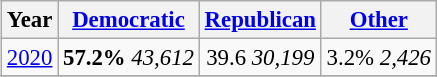<table class="wikitable" style="float:center; margin:1em; font-size:95%;">
<tr>
<th>Year</th>
<th><a href='#'>Democratic</a></th>
<th><a href='#'>Republican</a></th>
<th><a href='#'>Other</a></th>
</tr>
<tr>
<td align="center" ><a href='#'>2020</a></td>
<td align="center" ><strong>57.2%</strong> <em>43,612</em></td>
<td align="center" >39.6 <em>30,199</em></td>
<td align="center" >3.2% <em>2,426</em></td>
</tr>
<tr>
</tr>
</table>
